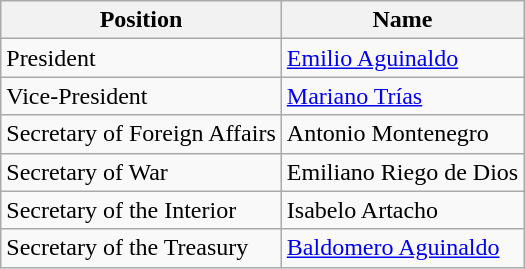<table class=wikitable>
<tr>
<th>Position</th>
<th>Name</th>
</tr>
<tr>
<td>President</td>
<td><a href='#'>Emilio Aguinaldo</a></td>
</tr>
<tr>
<td>Vice-President</td>
<td><a href='#'>Mariano Trías</a></td>
</tr>
<tr>
<td>Secretary of Foreign Affairs</td>
<td>Antonio Montenegro</td>
</tr>
<tr>
<td>Secretary of War</td>
<td>Emiliano Riego de Dios</td>
</tr>
<tr>
<td>Secretary of the Interior</td>
<td>Isabelo Artacho</td>
</tr>
<tr>
<td>Secretary of the Treasury</td>
<td><a href='#'>Baldomero Aguinaldo</a></td>
</tr>
</table>
